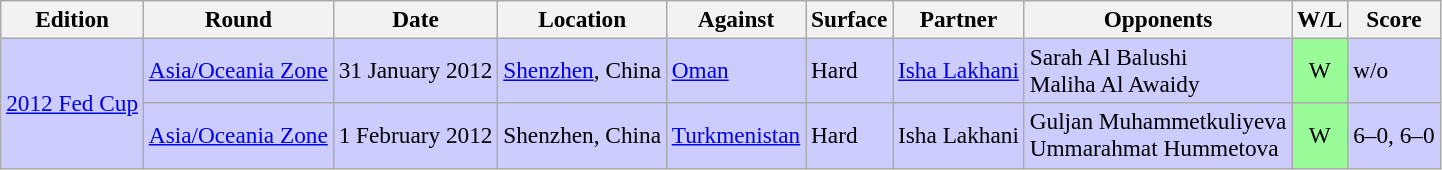<table class=wikitable style=font-size:97%>
<tr>
<th>Edition</th>
<th>Round</th>
<th>Date</th>
<th>Location</th>
<th>Against</th>
<th>Surface</th>
<th>Partner</th>
<th>Opponents</th>
<th>W/L</th>
<th>Score</th>
</tr>
<tr style="background:#ccccff;">
<td rowspan="2"><a href='#'>2012 Fed Cup</a></td>
<td><a href='#'>Asia/Oceania Zone</a></td>
<td>31 January 2012</td>
<td><a href='#'>Shenzhen</a>, China</td>
<td> <a href='#'>Oman</a></td>
<td>Hard</td>
<td> <a href='#'>Isha Lakhani</a></td>
<td> Sarah Al Balushi <br>  Maliha Al Awaidy</td>
<td style="text-align:center; background:#98fb98;">W</td>
<td>w/o</td>
</tr>
<tr style="background:#ccccff;">
<td><a href='#'>Asia/Oceania Zone</a></td>
<td>1 February 2012</td>
<td>Shenzhen, China</td>
<td> <a href='#'>Turkmenistan</a></td>
<td>Hard</td>
<td> Isha Lakhani</td>
<td> Guljan Muhammetkuliyeva <br>  Ummarahmat Hummetova</td>
<td style="text-align:center; background:#98fb98;">W</td>
<td>6–0, 6–0</td>
</tr>
</table>
